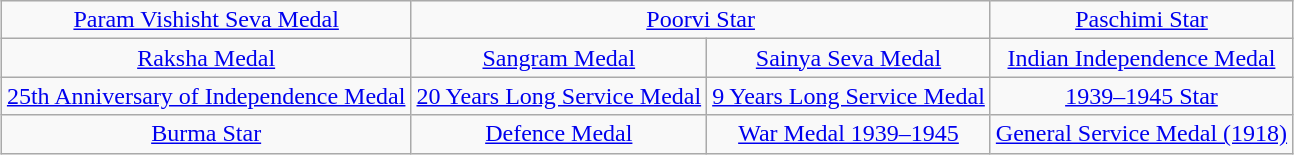<table class="wikitable" style="margin:1em auto; text-align:center;">
<tr>
<td><a href='#'>Param Vishisht Seva Medal</a></td>
<td colspan="2"><a href='#'>Poorvi Star</a></td>
<td><a href='#'>Paschimi Star</a></td>
</tr>
<tr>
<td><a href='#'>Raksha Medal</a></td>
<td><a href='#'>Sangram Medal</a></td>
<td><a href='#'>Sainya Seva Medal</a></td>
<td><a href='#'>Indian Independence Medal</a></td>
</tr>
<tr>
<td><a href='#'>25th Anniversary of Independence Medal</a></td>
<td><a href='#'>20 Years Long Service Medal</a></td>
<td><a href='#'>9 Years Long Service Medal</a></td>
<td><a href='#'>1939–1945 Star</a></td>
</tr>
<tr>
<td><a href='#'>Burma Star</a></td>
<td><a href='#'>Defence Medal</a></td>
<td><a href='#'>War Medal 1939–1945</a></td>
<td><a href='#'>General Service Medal (1918)</a></td>
</tr>
</table>
